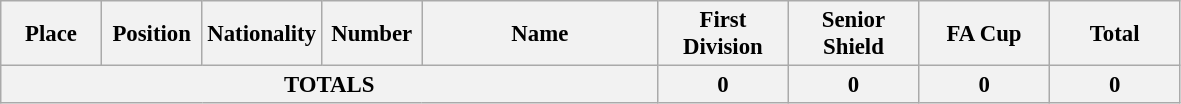<table class="wikitable" style="font-size: 95%; text-align: center;">
<tr>
<th width=60>Place</th>
<th width=60>Position</th>
<th width=60>Nationality</th>
<th width=60>Number</th>
<th width=150>Name</th>
<th width=80>First Division</th>
<th width=80>Senior Shield</th>
<th width=80>FA Cup</th>
<th width=80>Total</th>
</tr>
<tr>
<th colspan="5">TOTALS</th>
<th>0</th>
<th>0</th>
<th>0</th>
<th>0</th>
</tr>
</table>
